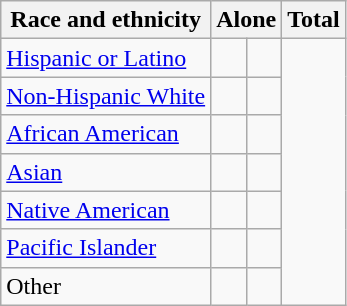<table class="wikitable sortable collapsible" ; text-align:right; font-size:80%;">
<tr>
<th>Race and ethnicity</th>
<th colspan="2" data-sort-type="number">Alone</th>
<th colspan="2" data-sort-type="number">Total</th>
</tr>
<tr>
<td><a href='#'>Hispanic or Latino</a></td>
<td align=right></td>
<td align=right></td>
</tr>
<tr>
<td><a href='#'>Non-Hispanic White</a></td>
<td align=right></td>
<td align=right></td>
</tr>
<tr>
<td><a href='#'>African American</a></td>
<td align=right></td>
<td align=right></td>
</tr>
<tr>
<td><a href='#'>Asian</a></td>
<td align=right></td>
<td align=right></td>
</tr>
<tr>
<td><a href='#'>Native American</a></td>
<td align=right></td>
<td align=right></td>
</tr>
<tr>
<td><a href='#'>Pacific Islander</a></td>
<td align=right></td>
<td align=right></td>
</tr>
<tr>
<td>Other</td>
<td align=right></td>
<td align=right></td>
</tr>
</table>
